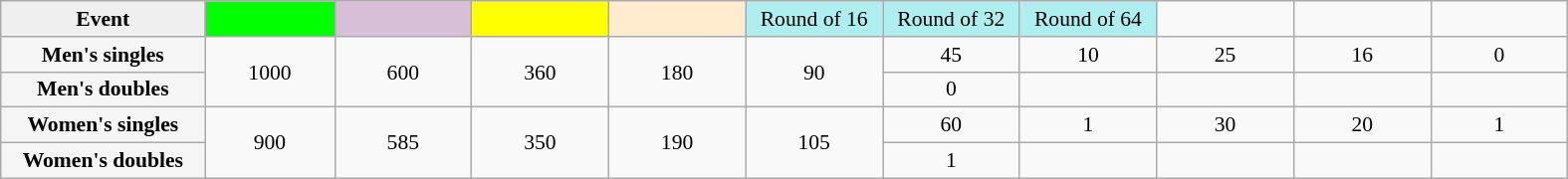<table class=wikitable style=font-size:90%;text-align:center>
<tr>
<td style="width:130px; background:#efefef;"><strong>Event</strong></td>
<td style="width:80px; background:lime;"></td>
<td style="width:85px; background:thistle;"></td>
<td style="width:85px; background:#ff0;"></td>
<td style="width:85px; background:#ffebcd;"></td>
<td style="width:85px; background:#afeeee;">Round of 16</td>
<td style="width:85px; background:#afeeee;">Round of 32</td>
<td style="width:85px; background:#afeeee;">Round of 64</td>
<td width=85></td>
<td width=85></td>
<td width=85></td>
</tr>
<tr>
<th style="background:#f5f5f5;">Men's singles</th>
<td rowspan=2>1000</td>
<td rowspan=2>600</td>
<td rowspan=2>360</td>
<td rowspan=2>180</td>
<td rowspan=2>90</td>
<td>45</td>
<td>10</td>
<td>25</td>
<td>16</td>
<td>0</td>
</tr>
<tr>
<th style="background:#f5f5f5;">Men's doubles</th>
<td>0</td>
<td></td>
<td></td>
<td></td>
<td></td>
</tr>
<tr>
<th style="background:#f5f5f5;">Women's singles</th>
<td rowspan=2>900</td>
<td rowspan=2>585</td>
<td rowspan=2>350</td>
<td rowspan=2>190</td>
<td rowspan=2>105</td>
<td>60</td>
<td>1</td>
<td>30</td>
<td>20</td>
<td>1</td>
</tr>
<tr>
<th style="background:#f5f5f5;">Women's doubles</th>
<td>1</td>
<td></td>
<td></td>
<td></td>
<td></td>
</tr>
</table>
